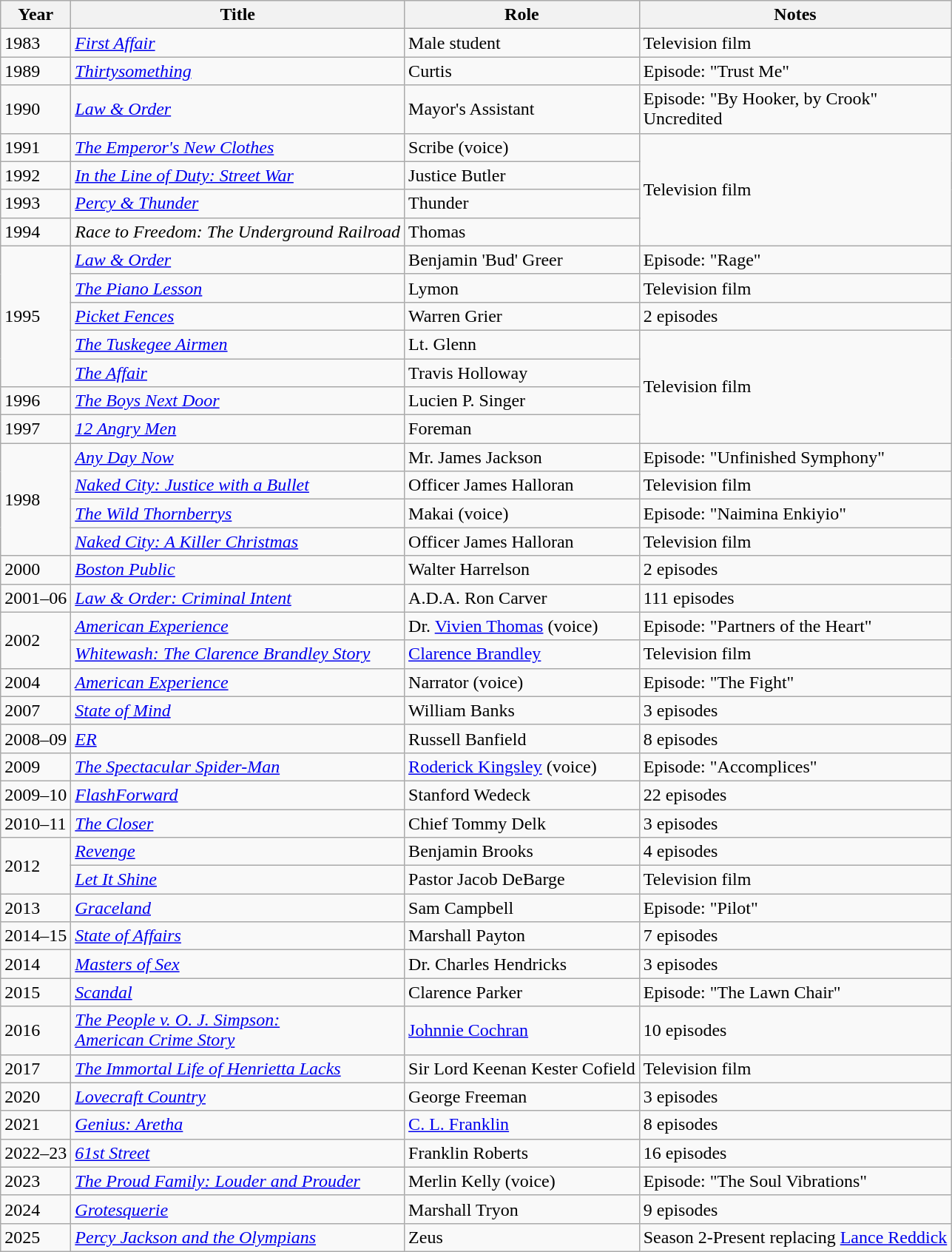<table class="wikitable sortable">
<tr>
<th>Year</th>
<th>Title</th>
<th>Role</th>
<th class="unsortable">Notes</th>
</tr>
<tr>
<td>1983</td>
<td><em><a href='#'>First Affair</a></em></td>
<td>Male student</td>
<td>Television film</td>
</tr>
<tr>
<td>1989</td>
<td><em><a href='#'>Thirtysomething</a></em></td>
<td>Curtis</td>
<td>Episode: "Trust Me"</td>
</tr>
<tr>
<td>1990</td>
<td><em><a href='#'>Law & Order</a></em></td>
<td>Mayor's Assistant</td>
<td>Episode: "By Hooker, by Crook"<br>Uncredited</td>
</tr>
<tr>
<td>1991</td>
<td><em><a href='#'>The Emperor's New Clothes</a></em></td>
<td>Scribe (voice)</td>
<td rowspan="4">Television film</td>
</tr>
<tr>
<td>1992</td>
<td><em><a href='#'>In the Line of Duty: Street War</a></em></td>
<td>Justice Butler</td>
</tr>
<tr>
<td>1993</td>
<td><em><a href='#'>Percy & Thunder</a></em></td>
<td>Thunder</td>
</tr>
<tr>
<td>1994</td>
<td><em>Race to Freedom: The Underground Railroad</em></td>
<td>Thomas</td>
</tr>
<tr>
<td rowspan= "5">1995</td>
<td><em><a href='#'>Law & Order</a></em></td>
<td>Benjamin 'Bud' Greer</td>
<td>Episode: "Rage"</td>
</tr>
<tr>
<td><em><a href='#'>The Piano Lesson</a></em></td>
<td>Lymon</td>
<td>Television film</td>
</tr>
<tr>
<td><em><a href='#'>Picket Fences</a></em></td>
<td>Warren Grier</td>
<td>2 episodes</td>
</tr>
<tr>
<td><em><a href='#'>The Tuskegee Airmen</a></em></td>
<td>Lt. Glenn</td>
<td rowspan="4">Television film</td>
</tr>
<tr>
<td><em><a href='#'>The Affair</a></em></td>
<td>Travis Holloway</td>
</tr>
<tr>
<td>1996</td>
<td><em><a href='#'>The Boys Next Door</a></em></td>
<td>Lucien P. Singer</td>
</tr>
<tr>
<td>1997</td>
<td><em><a href='#'>12 Angry Men</a></em></td>
<td>Foreman</td>
</tr>
<tr>
<td rowspan= "4">1998</td>
<td><em><a href='#'>Any Day Now</a></em></td>
<td>Mr. James Jackson</td>
<td>Episode: "Unfinished Symphony"</td>
</tr>
<tr>
<td><em><a href='#'>Naked City: Justice with a Bullet</a></em></td>
<td>Officer James Halloran</td>
<td>Television film</td>
</tr>
<tr>
<td><em><a href='#'>The Wild Thornberrys</a></em></td>
<td>Makai (voice)</td>
<td>Episode: "Naimina Enkiyio"</td>
</tr>
<tr>
<td><em><a href='#'>Naked City: A Killer Christmas</a></em></td>
<td>Officer James Halloran</td>
<td>Television film</td>
</tr>
<tr>
<td>2000</td>
<td><em><a href='#'>Boston Public</a></em></td>
<td>Walter Harrelson</td>
<td>2 episodes</td>
</tr>
<tr>
<td>2001–06</td>
<td><em><a href='#'>Law & Order: Criminal Intent</a></em></td>
<td>A.D.A. Ron Carver</td>
<td>111 episodes</td>
</tr>
<tr>
<td rowspan= "2">2002</td>
<td><em><a href='#'>American Experience</a></em></td>
<td>Dr. <a href='#'>Vivien Thomas</a> (voice)</td>
<td>Episode: "Partners of the Heart"</td>
</tr>
<tr>
<td><em><a href='#'>Whitewash: The Clarence Brandley Story</a></em></td>
<td><a href='#'>Clarence Brandley</a></td>
<td>Television film</td>
</tr>
<tr>
<td>2004</td>
<td><em><a href='#'>American Experience</a></em></td>
<td>Narrator (voice)</td>
<td>Episode: "The Fight"</td>
</tr>
<tr>
<td>2007</td>
<td><em><a href='#'>State of Mind</a></em></td>
<td>William Banks</td>
<td>3 episodes</td>
</tr>
<tr>
<td>2008–09</td>
<td><em><a href='#'>ER</a></em></td>
<td>Russell Banfield</td>
<td>8 episodes</td>
</tr>
<tr>
<td>2009</td>
<td><em><a href='#'>The Spectacular Spider-Man</a></em></td>
<td><a href='#'>Roderick Kingsley</a> (voice)</td>
<td>Episode: "Accomplices"</td>
</tr>
<tr>
<td>2009–10</td>
<td><em><a href='#'>FlashForward</a></em></td>
<td>Stanford Wedeck</td>
<td>22 episodes</td>
</tr>
<tr>
<td>2010–11</td>
<td><em><a href='#'>The Closer</a></em></td>
<td>Chief Tommy Delk</td>
<td>3 episodes</td>
</tr>
<tr>
<td rowspan= "2">2012</td>
<td><em><a href='#'>Revenge</a></em></td>
<td>Benjamin Brooks</td>
<td>4 episodes</td>
</tr>
<tr>
<td><em><a href='#'>Let It Shine</a></em></td>
<td>Pastor Jacob DeBarge</td>
<td>Television film</td>
</tr>
<tr>
<td>2013</td>
<td><em><a href='#'>Graceland</a></em></td>
<td>Sam Campbell</td>
<td>Episode: "Pilot"</td>
</tr>
<tr>
<td>2014–15</td>
<td><em><a href='#'>State of Affairs</a></em></td>
<td>Marshall Payton</td>
<td>7 episodes</td>
</tr>
<tr>
<td>2014</td>
<td><em><a href='#'>Masters of Sex</a></em></td>
<td>Dr. Charles Hendricks</td>
<td>3 episodes</td>
</tr>
<tr>
<td>2015</td>
<td><em><a href='#'>Scandal</a></em></td>
<td>Clarence Parker</td>
<td>Episode: "The Lawn Chair"</td>
</tr>
<tr>
<td>2016</td>
<td><em><a href='#'>The People v. O. J. Simpson:<br>American Crime Story</a></em></td>
<td><a href='#'>Johnnie Cochran</a></td>
<td>10 episodes</td>
</tr>
<tr>
<td>2017</td>
<td><em><a href='#'>The Immortal Life of Henrietta Lacks</a></em></td>
<td>Sir Lord Keenan Kester Cofield</td>
<td>Television film</td>
</tr>
<tr>
<td>2020</td>
<td><em><a href='#'>Lovecraft Country</a></em></td>
<td>George Freeman</td>
<td>3 episodes</td>
</tr>
<tr>
<td>2021</td>
<td><em><a href='#'>Genius: Aretha</a></em></td>
<td><a href='#'>C. L. Franklin</a></td>
<td>8 episodes</td>
</tr>
<tr>
<td>2022–23</td>
<td><em><a href='#'>61st Street</a></em></td>
<td>Franklin Roberts</td>
<td>16 episodes</td>
</tr>
<tr>
<td>2023</td>
<td><em><a href='#'>The Proud Family: Louder and Prouder</a></em></td>
<td>Merlin Kelly (voice)</td>
<td>Episode: "The Soul Vibrations"</td>
</tr>
<tr>
<td>2024</td>
<td><em><a href='#'>Grotesquerie</a></em></td>
<td>Marshall Tryon</td>
<td>9 episodes</td>
</tr>
<tr>
<td>2025</td>
<td><em><a href='#'>Percy Jackson and the Olympians</a></em></td>
<td>Zeus</td>
<td>Season 2-Present replacing <a href='#'>Lance Reddick</a></td>
</tr>
</table>
